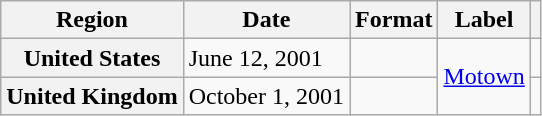<table class="wikitable plainrowheaders">
<tr>
<th scope="col">Region</th>
<th scope="col">Date</th>
<th scope="col">Format</th>
<th scope="col">Label</th>
<th scope="col"></th>
</tr>
<tr>
<th scope="row">United States</th>
<td>June 12, 2001</td>
<td></td>
<td rowspan="2"><a href='#'>Motown</a></td>
<td align="center"></td>
</tr>
<tr>
<th scope="row">United Kingdom</th>
<td>October 1, 2001</td>
<td></td>
<td align="center"></td>
</tr>
</table>
